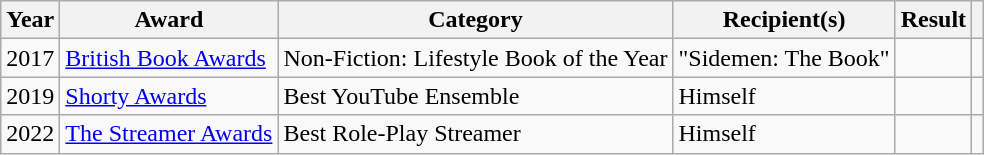<table class="wikitable sortable plainrowheaders">
<tr>
<th>Year</th>
<th>Award</th>
<th>Category</th>
<th>Recipient(s)</th>
<th>Result</th>
<th class="unsortable"></th>
</tr>
<tr>
<td>2017</td>
<td><a href='#'>British Book Awards</a></td>
<td>Non-Fiction: Lifestyle Book of the Year</td>
<td>"Sidemen: The Book" </td>
<td></td>
<td style="text-align: center;"></td>
</tr>
<tr>
<td>2019</td>
<td><a href='#'>Shorty Awards</a></td>
<td>Best YouTube Ensemble</td>
<td>Himself </td>
<td></td>
<td style="text-align: center;"></td>
</tr>
<tr>
<td>2022</td>
<td><a href='#'>The Streamer Awards</a></td>
<td>Best Role-Play Streamer</td>
<td>Himself</td>
<td></td>
<td style="text-align: center;"></td>
</tr>
</table>
